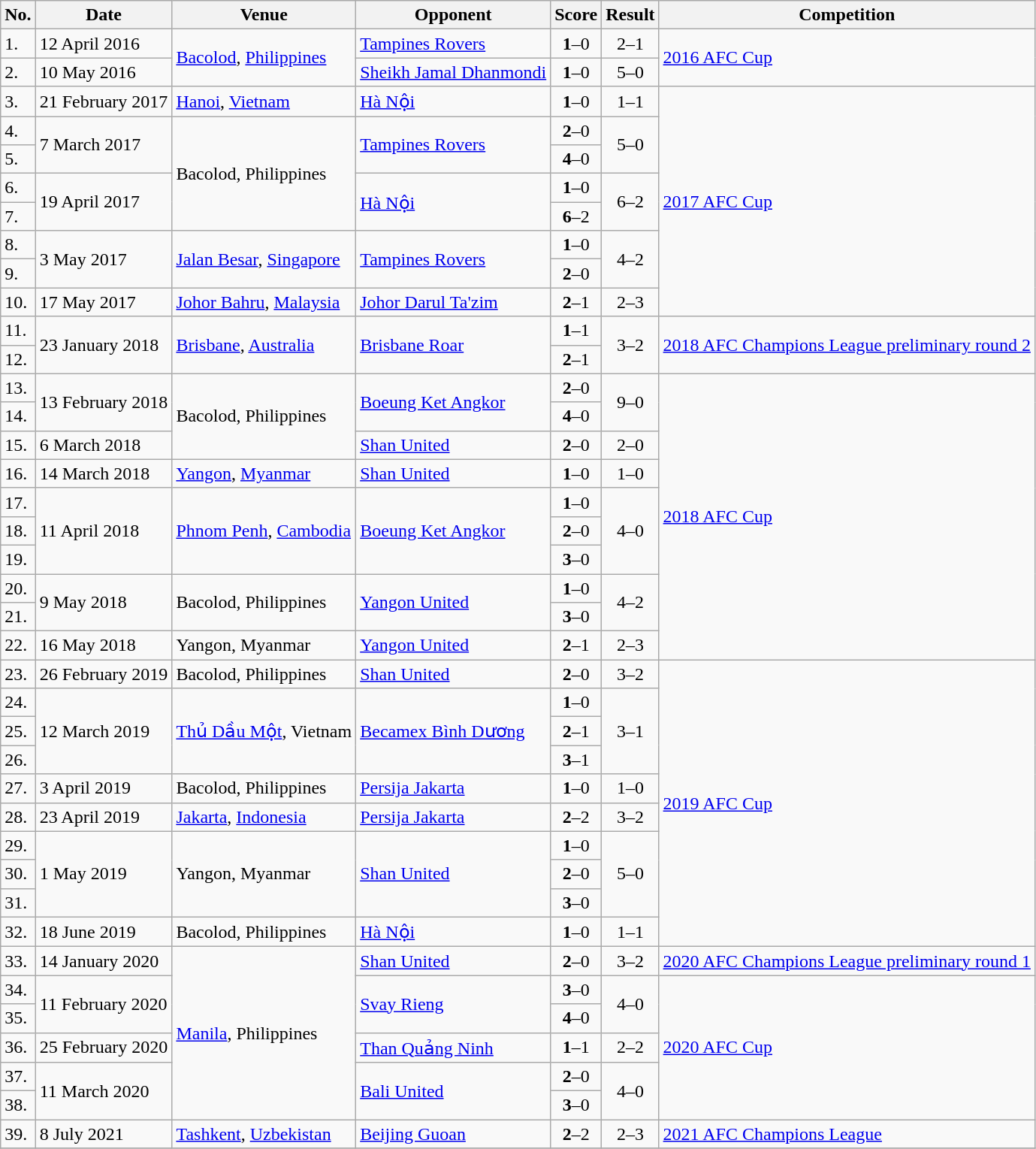<table class="wikitable">
<tr>
<th>No.</th>
<th>Date</th>
<th>Venue</th>
<th>Opponent</th>
<th>Score</th>
<th>Result</th>
<th>Competition</th>
</tr>
<tr>
<td>1.</td>
<td>12 April 2016</td>
<td rowspan=2><a href='#'>Bacolod</a>, <a href='#'>Philippines</a></td>
<td> <a href='#'>Tampines Rovers</a></td>
<td align=center><strong>1</strong>–0</td>
<td align=center>2–1</td>
<td rowspan=2><a href='#'>2016 AFC Cup</a></td>
</tr>
<tr>
<td>2.</td>
<td>10 May 2016</td>
<td> <a href='#'>Sheikh Jamal Dhanmondi</a></td>
<td align=center><strong>1</strong>–0</td>
<td align=center>5–0</td>
</tr>
<tr>
<td>3.</td>
<td>21 February 2017</td>
<td><a href='#'>Hanoi</a>, <a href='#'>Vietnam</a></td>
<td> <a href='#'>Hà Nội</a></td>
<td align=center><strong>1</strong>–0</td>
<td align=center>1–1</td>
<td rowspan=8><a href='#'>2017 AFC Cup</a></td>
</tr>
<tr>
<td>4.</td>
<td rowspan=2>7 March 2017</td>
<td rowspan=4>Bacolod, Philippines</td>
<td rowspan=2> <a href='#'>Tampines Rovers</a></td>
<td align=center><strong>2</strong>–0</td>
<td rowspan=2 align=center>5–0</td>
</tr>
<tr>
<td>5.</td>
<td align=center><strong>4</strong>–0</td>
</tr>
<tr>
<td>6.</td>
<td rowspan=2>19 April 2017</td>
<td rowspan=2> <a href='#'>Hà Nội</a></td>
<td align=center><strong>1</strong>–0</td>
<td rowspan=2 align=center>6–2</td>
</tr>
<tr>
<td>7.</td>
<td align=center><strong>6</strong>–2</td>
</tr>
<tr>
<td>8.</td>
<td rowspan=2>3 May 2017</td>
<td rowspan=2><a href='#'>Jalan Besar</a>, <a href='#'>Singapore</a></td>
<td rowspan=2> <a href='#'>Tampines Rovers</a></td>
<td align=center><strong>1</strong>–0</td>
<td rowspan=2 align=center>4–2</td>
</tr>
<tr>
<td>9.</td>
<td align=center><strong>2</strong>–0</td>
</tr>
<tr>
<td>10.</td>
<td>17 May 2017</td>
<td><a href='#'>Johor Bahru</a>, <a href='#'>Malaysia</a></td>
<td> <a href='#'>Johor Darul Ta'zim</a></td>
<td align=center><strong>2</strong>–1</td>
<td align=center>2–3</td>
</tr>
<tr>
<td>11.</td>
<td rowspan=2>23 January 2018</td>
<td rowspan=2><a href='#'>Brisbane</a>, <a href='#'>Australia</a></td>
<td rowspan=2> <a href='#'>Brisbane Roar</a></td>
<td align=center><strong>1</strong>–1</td>
<td rowspan=2 align=center>3–2</td>
<td rowspan=2><a href='#'>2018 AFC Champions League preliminary round 2</a></td>
</tr>
<tr>
<td>12.</td>
<td align=center><strong>2</strong>–1</td>
</tr>
<tr>
<td>13.</td>
<td rowspan=2>13 February 2018</td>
<td rowspan=3>Bacolod, Philippines</td>
<td rowspan=2> <a href='#'>Boeung Ket Angkor</a></td>
<td align=center><strong>2</strong>–0</td>
<td rowspan=2 align=center>9–0</td>
<td rowspan=10><a href='#'>2018 AFC Cup</a></td>
</tr>
<tr>
<td>14.</td>
<td align=center><strong>4</strong>–0</td>
</tr>
<tr>
<td>15.</td>
<td>6 March 2018</td>
<td> <a href='#'>Shan United</a></td>
<td align=center><strong>2</strong>–0</td>
<td align=center>2–0</td>
</tr>
<tr>
<td>16.</td>
<td>14 March 2018</td>
<td><a href='#'>Yangon</a>, <a href='#'>Myanmar</a></td>
<td> <a href='#'>Shan United</a></td>
<td align=center><strong>1</strong>–0</td>
<td align=center>1–0</td>
</tr>
<tr>
<td>17.</td>
<td rowspan=3>11 April 2018</td>
<td rowspan=3><a href='#'>Phnom Penh</a>, <a href='#'>Cambodia</a></td>
<td rowspan=3> <a href='#'>Boeung Ket Angkor</a></td>
<td align=center><strong>1</strong>–0</td>
<td rowspan=3 align=center>4–0</td>
</tr>
<tr>
<td>18.</td>
<td align=center><strong>2</strong>–0</td>
</tr>
<tr>
<td>19.</td>
<td align=center><strong>3</strong>–0</td>
</tr>
<tr>
<td>20.</td>
<td rowspan=2>9 May 2018</td>
<td rowspan=2>Bacolod, Philippines</td>
<td rowspan=2> <a href='#'>Yangon United</a></td>
<td align=center><strong>1</strong>–0</td>
<td rowspan=2 align=center>4–2</td>
</tr>
<tr>
<td>21.</td>
<td align=center><strong>3</strong>–0</td>
</tr>
<tr>
<td>22.</td>
<td>16 May 2018</td>
<td>Yangon, Myanmar</td>
<td> <a href='#'>Yangon United</a></td>
<td align=center><strong>2</strong>–1</td>
<td align=center>2–3</td>
</tr>
<tr>
<td>23.</td>
<td>26 February 2019</td>
<td>Bacolod, Philippines</td>
<td> <a href='#'>Shan United</a></td>
<td align=center><strong>2</strong>–0</td>
<td align=center>3–2</td>
<td rowspan=10><a href='#'>2019 AFC Cup</a></td>
</tr>
<tr>
<td>24.</td>
<td rowspan=3>12 March 2019</td>
<td rowspan=3><a href='#'>Thủ Dầu Một</a>, Vietnam</td>
<td rowspan=3> <a href='#'>Becamex Bình Dương</a></td>
<td align=center><strong>1</strong>–0</td>
<td rowspan=3 align=center>3–1</td>
</tr>
<tr>
<td>25.</td>
<td align=center><strong>2</strong>–1</td>
</tr>
<tr>
<td>26.</td>
<td align=center><strong>3</strong>–1</td>
</tr>
<tr>
<td>27.</td>
<td>3 April 2019</td>
<td>Bacolod, Philippines</td>
<td> <a href='#'>Persija Jakarta</a></td>
<td align=center><strong>1</strong>–0</td>
<td align=center>1–0</td>
</tr>
<tr>
<td>28.</td>
<td>23 April 2019</td>
<td><a href='#'>Jakarta</a>, <a href='#'>Indonesia</a></td>
<td> <a href='#'>Persija Jakarta</a></td>
<td align=center><strong>2</strong>–2</td>
<td align=center>3–2</td>
</tr>
<tr>
<td>29.</td>
<td rowspan=3>1 May 2019</td>
<td rowspan=3>Yangon, Myanmar</td>
<td rowspan=3> <a href='#'>Shan United</a></td>
<td align=center><strong>1</strong>–0</td>
<td rowspan=3 align=center>5–0</td>
</tr>
<tr>
<td>30.</td>
<td align=center><strong>2</strong>–0</td>
</tr>
<tr>
<td>31.</td>
<td align=center><strong>3</strong>–0</td>
</tr>
<tr>
<td>32.</td>
<td>18 June 2019</td>
<td>Bacolod, Philippines</td>
<td> <a href='#'>Hà Nội</a></td>
<td align=center><strong>1</strong>–0</td>
<td align=center>1–1</td>
</tr>
<tr>
<td>33.</td>
<td>14 January 2020</td>
<td rowspan=6><a href='#'>Manila</a>, Philippines</td>
<td> <a href='#'>Shan United</a></td>
<td align=center><strong>2</strong>–0</td>
<td align=center>3–2</td>
<td><a href='#'>2020 AFC Champions League preliminary round 1</a></td>
</tr>
<tr>
<td>34.</td>
<td rowspan=2>11 February 2020</td>
<td rowspan=2> <a href='#'>Svay Rieng</a></td>
<td align=center><strong>3</strong>–0</td>
<td rowspan=2 align=center>4–0</td>
<td rowspan=5><a href='#'>2020 AFC Cup</a></td>
</tr>
<tr>
<td>35.</td>
<td align=center><strong>4</strong>–0</td>
</tr>
<tr>
<td>36.</td>
<td>25 February 2020</td>
<td> <a href='#'>Than Quảng Ninh</a></td>
<td align=center><strong>1</strong>–1</td>
<td align=center>2–2</td>
</tr>
<tr>
<td>37.</td>
<td rowspan=2>11 March 2020</td>
<td rowspan=2> <a href='#'>Bali United</a></td>
<td align=center><strong>2</strong>–0</td>
<td rowspan=2 align=center>4–0</td>
</tr>
<tr>
<td>38.</td>
<td align=center><strong>3</strong>–0</td>
</tr>
<tr>
<td>39.</td>
<td>8 July 2021</td>
<td><a href='#'>Tashkent</a>, <a href='#'>Uzbekistan</a></td>
<td> <a href='#'>Beijing Guoan</a></td>
<td align=center><strong>2</strong>–2</td>
<td align=center>2–3</td>
<td><a href='#'>2021 AFC Champions League</a></td>
</tr>
<tr>
</tr>
</table>
